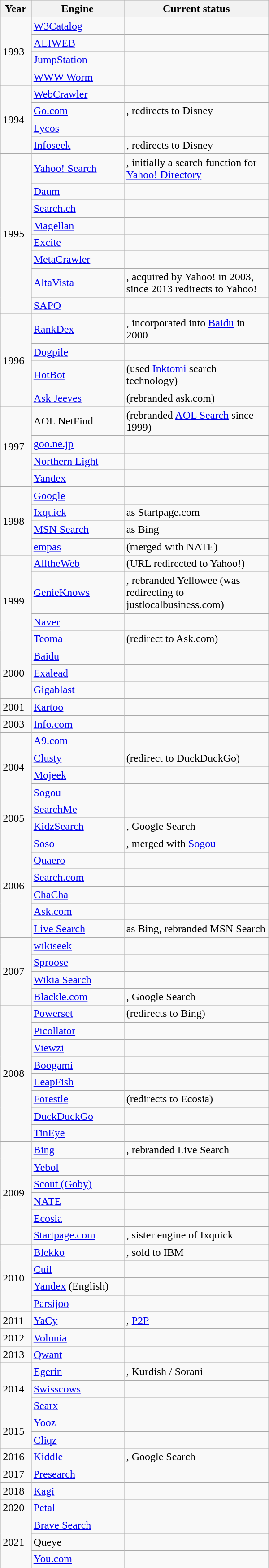<table class="wikitable sortable" style="margin-left:1em; float:right; width:25em">
<tr>
<th scope="col">Year</th>
<th scope="col">Engine</th>
<th style="width: 13em;" scope="col">Current status</th>
</tr>
<tr>
<td rowspan="4">1993</td>
<td><a href='#'>W3Catalog</a></td>
<td></td>
</tr>
<tr>
<td><a href='#'>ALIWEB</a></td>
<td></td>
</tr>
<tr>
<td><a href='#'>JumpStation</a></td>
<td></td>
</tr>
<tr>
<td><a href='#'>WWW Worm</a></td>
<td></td>
</tr>
<tr>
<td rowspan="4">1994</td>
<td><a href='#'>WebCrawler</a></td>
<td></td>
</tr>
<tr>
<td><a href='#'>Go.com</a></td>
<td>, redirects to Disney</td>
</tr>
<tr>
<td><a href='#'>Lycos</a></td>
<td></td>
</tr>
<tr>
<td><a href='#'>Infoseek</a></td>
<td>, redirects to Disney</td>
</tr>
<tr>
<td rowspan="8">1995</td>
<td><a href='#'>Yahoo! Search</a></td>
<td>, initially a search function for <a href='#'>Yahoo! Directory</a></td>
</tr>
<tr>
<td><a href='#'>Daum</a></td>
<td></td>
</tr>
<tr>
<td><a href='#'>Search.ch</a></td>
<td></td>
</tr>
<tr>
<td><a href='#'>Magellan</a></td>
<td></td>
</tr>
<tr>
<td><a href='#'>Excite</a></td>
<td></td>
</tr>
<tr>
<td><a href='#'>MetaCrawler</a></td>
<td></td>
</tr>
<tr>
<td><a href='#'>AltaVista</a></td>
<td>, acquired by Yahoo! in 2003, since 2013 redirects to Yahoo!</td>
</tr>
<tr>
<td><a href='#'>SAPO</a></td>
<td></td>
</tr>
<tr>
<td rowspan="4">1996</td>
<td><a href='#'>RankDex</a></td>
<td>, incorporated into <a href='#'>Baidu</a> in 2000</td>
</tr>
<tr>
<td><a href='#'>Dogpile</a></td>
<td></td>
</tr>
<tr>
<td><a href='#'>HotBot</a></td>
<td> (used <a href='#'>Inktomi</a> search technology)</td>
</tr>
<tr>
<td><a href='#'>Ask Jeeves</a></td>
<td> (rebranded ask.com)</td>
</tr>
<tr>
<td rowspan="4">1997</td>
<td>AOL NetFind</td>
<td> (rebranded <a href='#'>AOL Search</a> since 1999)</td>
</tr>
<tr>
<td><a href='#'>goo.ne.jp</a></td>
<td></td>
</tr>
<tr>
<td><a href='#'>Northern Light</a></td>
<td></td>
</tr>
<tr>
<td><a href='#'>Yandex</a></td>
<td></td>
</tr>
<tr>
<td rowspan="4">1998</td>
<td><a href='#'>Google</a></td>
<td></td>
</tr>
<tr>
<td><a href='#'>Ixquick</a></td>
<td> as Startpage.com</td>
</tr>
<tr>
<td><a href='#'>MSN Search</a></td>
<td> as Bing</td>
</tr>
<tr>
<td><a href='#'>empas</a></td>
<td> (merged with NATE)</td>
</tr>
<tr>
<td rowspan="4">1999</td>
<td><a href='#'>AlltheWeb</a></td>
<td> (URL redirected to Yahoo!)</td>
</tr>
<tr>
<td><a href='#'>GenieKnows</a></td>
<td>, rebranded Yellowee (was redirecting to justlocalbusiness.com)</td>
</tr>
<tr>
<td><a href='#'>Naver</a></td>
<td></td>
</tr>
<tr>
<td><a href='#'>Teoma</a></td>
<td> (redirect to Ask.com)</td>
</tr>
<tr>
<td rowspan="3">2000</td>
<td><a href='#'>Baidu</a></td>
<td></td>
</tr>
<tr>
<td><a href='#'>Exalead</a></td>
<td></td>
</tr>
<tr>
<td><a href='#'>Gigablast</a></td>
<td></td>
</tr>
<tr>
<td>2001</td>
<td><a href='#'>Kartoo</a></td>
<td></td>
</tr>
<tr>
<td rowspan="1">2003</td>
<td><a href='#'>Info.com</a></td>
<td></td>
</tr>
<tr>
<td rowspan="4">2004</td>
<td><a href='#'>A9.com</a></td>
<td></td>
</tr>
<tr>
<td><a href='#'>Clusty</a></td>
<td> (redirect to DuckDuckGo)</td>
</tr>
<tr>
<td><a href='#'>Mojeek</a></td>
<td></td>
</tr>
<tr>
<td><a href='#'>Sogou</a></td>
<td></td>
</tr>
<tr>
<td rowspan="2">2005</td>
<td><a href='#'>SearchMe</a></td>
<td></td>
</tr>
<tr>
<td><a href='#'>KidzSearch</a></td>
<td>, Google Search</td>
</tr>
<tr>
<td rowspan="6">2006</td>
<td><a href='#'>Soso</a></td>
<td>, merged with <a href='#'>Sogou</a></td>
</tr>
<tr>
<td><a href='#'>Quaero</a></td>
<td></td>
</tr>
<tr>
<td><a href='#'>Search.com</a></td>
<td></td>
</tr>
<tr>
<td><a href='#'>ChaCha</a></td>
<td></td>
</tr>
<tr>
<td><a href='#'>Ask.com</a></td>
<td></td>
</tr>
<tr>
<td><a href='#'>Live Search</a></td>
<td> as Bing, rebranded MSN Search</td>
</tr>
<tr>
<td rowspan="4">2007</td>
<td><a href='#'>wikiseek</a></td>
<td></td>
</tr>
<tr>
<td><a href='#'>Sproose</a></td>
<td></td>
</tr>
<tr>
<td><a href='#'>Wikia Search</a></td>
<td></td>
</tr>
<tr>
<td><a href='#'>Blackle.com</a></td>
<td>, Google Search</td>
</tr>
<tr>
<td rowspan="8">2008</td>
<td><a href='#'>Powerset</a></td>
<td> (redirects to Bing)</td>
</tr>
<tr>
<td><a href='#'>Picollator</a></td>
<td></td>
</tr>
<tr>
<td><a href='#'>Viewzi</a></td>
<td></td>
</tr>
<tr>
<td><a href='#'>Boogami</a></td>
<td></td>
</tr>
<tr>
<td><a href='#'>LeapFish</a></td>
<td></td>
</tr>
<tr>
<td><a href='#'>Forestle</a></td>
<td> (redirects to Ecosia)</td>
</tr>
<tr>
<td><a href='#'>DuckDuckGo</a></td>
<td></td>
</tr>
<tr>
<td><a href='#'>TinEye</a></td>
<td></td>
</tr>
<tr>
<td rowspan="6">2009</td>
<td><a href='#'>Bing</a></td>
<td>, rebranded Live Search</td>
</tr>
<tr>
<td><a href='#'>Yebol</a></td>
<td></td>
</tr>
<tr>
<td><a href='#'>Scout (Goby)</a></td>
<td></td>
</tr>
<tr>
<td><a href='#'>NATE</a></td>
<td></td>
</tr>
<tr>
<td><a href='#'>Ecosia</a></td>
<td></td>
</tr>
<tr>
<td><a href='#'>Startpage.com</a></td>
<td>, sister engine of Ixquick</td>
</tr>
<tr>
<td rowspan="4">2010</td>
<td><a href='#'>Blekko</a></td>
<td>, sold to IBM</td>
</tr>
<tr>
<td><a href='#'>Cuil</a></td>
<td></td>
</tr>
<tr>
<td><a href='#'>Yandex</a> (English)</td>
<td></td>
</tr>
<tr>
<td><a href='#'>Parsijoo</a></td>
<td></td>
</tr>
<tr>
<td>2011</td>
<td><a href='#'>YaCy</a></td>
<td>, <a href='#'>P2P</a></td>
</tr>
<tr>
<td>2012</td>
<td><a href='#'>Volunia</a></td>
<td></td>
</tr>
<tr>
<td>2013</td>
<td><a href='#'>Qwant</a></td>
<td></td>
</tr>
<tr>
<td rowspan="3">2014</td>
<td><a href='#'>Egerin</a></td>
<td>, Kurdish / Sorani</td>
</tr>
<tr>
<td><a href='#'>Swisscows</a></td>
<td></td>
</tr>
<tr>
<td><a href='#'>Searx</a></td>
<td></td>
</tr>
<tr>
<td rowspan="2">2015</td>
<td><a href='#'>Yooz</a></td>
<td></td>
</tr>
<tr>
<td><a href='#'>Cliqz</a></td>
<td></td>
</tr>
<tr>
<td>2016</td>
<td><a href='#'>Kiddle</a></td>
<td>, Google Search</td>
</tr>
<tr>
<td>2017</td>
<td><a href='#'>Presearch</a></td>
<td></td>
</tr>
<tr>
<td>2018</td>
<td><a href='#'>Kagi</a></td>
<td></td>
</tr>
<tr>
<td>2020</td>
<td><a href='#'>Petal</a></td>
<td></td>
</tr>
<tr>
<td rowspan="3">2021</td>
<td><a href='#'>Brave Search</a></td>
<td></td>
</tr>
<tr>
<td>Queye</td>
<td></td>
</tr>
<tr>
<td><a href='#'>You.com</a></td>
<td></td>
</tr>
</table>
